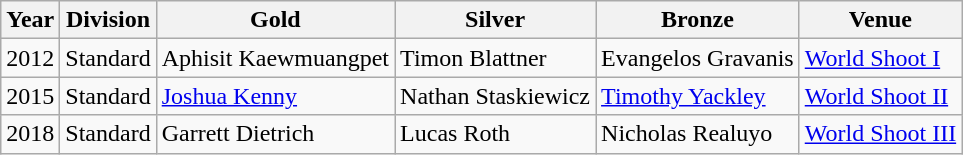<table class="wikitable sortable" style="text-align: left;">
<tr>
<th>Year</th>
<th>Division</th>
<th> Gold</th>
<th> Silver</th>
<th> Bronze</th>
<th>Venue</th>
</tr>
<tr>
<td>2012</td>
<td>Standard</td>
<td> Aphisit Kaewmuangpet</td>
<td> Timon Blattner</td>
<td> Evangelos Gravanis</td>
<td><a href='#'>World Shoot I</a></td>
</tr>
<tr>
<td>2015</td>
<td>Standard</td>
<td> <a href='#'>Joshua Kenny</a></td>
<td> Nathan Staskiewicz</td>
<td> <a href='#'>Timothy Yackley</a></td>
<td><a href='#'>World Shoot II</a></td>
</tr>
<tr>
<td>2018</td>
<td>Standard</td>
<td> Garrett Dietrich</td>
<td> Lucas Roth</td>
<td> Nicholas Realuyo</td>
<td><a href='#'>World Shoot III</a></td>
</tr>
</table>
